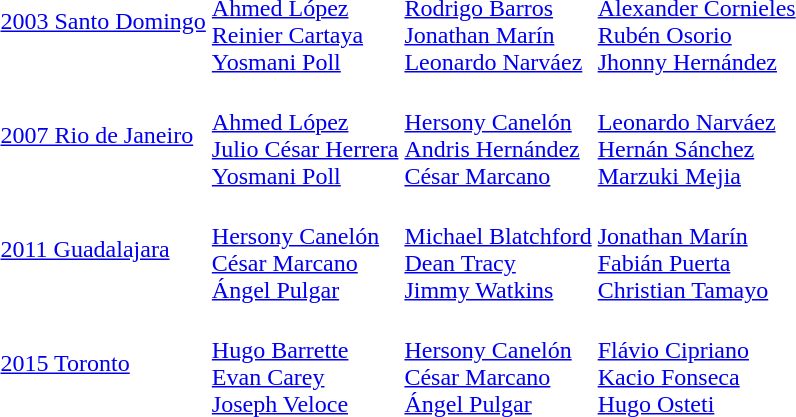<table>
<tr>
<td><a href='#'>2003 Santo Domingo</a></td>
<td><br><a href='#'>Ahmed López</a><br><a href='#'>Reinier Cartaya</a><br><a href='#'>Yosmani Poll</a></td>
<td><br><a href='#'>Rodrigo Barros</a><br><a href='#'>Jonathan Marín</a><br><a href='#'>Leonardo Narváez</a></td>
<td><br><a href='#'>Alexander Cornieles</a><br><a href='#'>Rubén Osorio</a><br><a href='#'>Jhonny Hernández</a></td>
</tr>
<tr>
<td><a href='#'>2007 Rio de Janeiro</a></td>
<td><br><a href='#'>Ahmed López</a><br><a href='#'>Julio César Herrera</a><br><a href='#'>Yosmani Poll</a></td>
<td><br><a href='#'>Hersony Canelón</a><br><a href='#'>Andris Hernández</a><br><a href='#'>César Marcano</a></td>
<td><br><a href='#'>Leonardo Narváez</a><br><a href='#'>Hernán Sánchez</a><br><a href='#'>Marzuki Mejia</a></td>
</tr>
<tr>
<td><a href='#'>2011 Guadalajara</a><br></td>
<td><br><a href='#'>Hersony Canelón</a><br><a href='#'>César Marcano</a><br><a href='#'>Ángel Pulgar</a></td>
<td><br><a href='#'>Michael Blatchford</a><br><a href='#'>Dean Tracy</a><br><a href='#'>Jimmy Watkins</a></td>
<td><br><a href='#'>Jonathan Marín</a><br><a href='#'>Fabián Puerta</a><br><a href='#'>Christian Tamayo</a></td>
</tr>
<tr>
<td><a href='#'>2015 Toronto</a><br></td>
<td><br><a href='#'>Hugo Barrette</a><br><a href='#'>Evan Carey</a><br><a href='#'>Joseph Veloce</a></td>
<td><br><a href='#'>Hersony Canelón</a><br><a href='#'>César Marcano</a><br><a href='#'>Ángel Pulgar</a></td>
<td><br><a href='#'>Flávio Cipriano</a><br><a href='#'>Kacio Fonseca</a><br><a href='#'>Hugo Osteti</a></td>
</tr>
</table>
